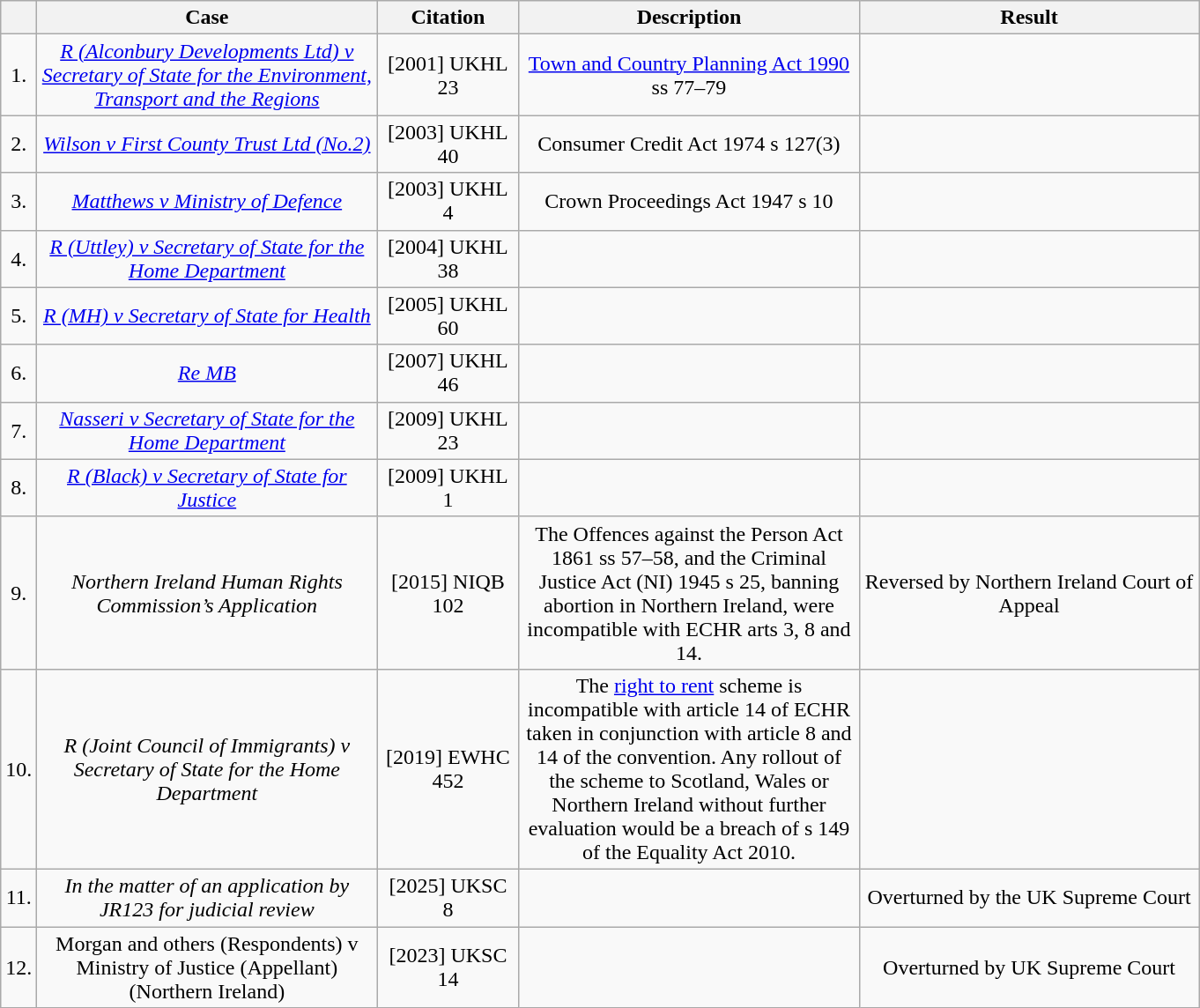<table class="wikitable sortable" style="text-align: center">
<tr>
<th width="5pt"></th>
<th width="250pt">Case</th>
<th width="100pt">Citation</th>
<th width="250pt">Description</th>
<th width="250pt">Result</th>
</tr>
<tr>
<td>1.</td>
<td><em><a href='#'>R (Alconbury Developments Ltd) v Secretary of State for the Environment, Transport and the Regions</a></em></td>
<td>[2001] UKHL 23</td>
<td><a href='#'>Town and Country Planning Act 1990</a> ss 77–79</td>
<td></td>
</tr>
<tr>
<td>2.</td>
<td><em><a href='#'>Wilson v First County Trust Ltd (No.2)</a></em></td>
<td>[2003] UKHL 40</td>
<td>Consumer Credit Act 1974 s 127(3)</td>
<td></td>
</tr>
<tr>
<td>3.</td>
<td><em><a href='#'>Matthews v Ministry of Defence</a></em></td>
<td>[2003] UKHL 4</td>
<td>Crown Proceedings Act 1947 s 10</td>
<td></td>
</tr>
<tr>
<td>4.</td>
<td><em><a href='#'>R (Uttley) v Secretary of State for the Home Department</a></em></td>
<td>[2004] UKHL 38</td>
<td></td>
<td></td>
</tr>
<tr>
<td>5.</td>
<td><em><a href='#'>R (MH) v Secretary of State for Health</a></em></td>
<td>[2005] UKHL 60</td>
<td></td>
<td></td>
</tr>
<tr>
<td>6.</td>
<td><em><a href='#'>Re MB</a></em></td>
<td>[2007] UKHL 46</td>
<td></td>
<td></td>
</tr>
<tr>
<td>7.</td>
<td><em><a href='#'>Nasseri v Secretary of State for the Home Department</a></em></td>
<td>[2009] UKHL 23</td>
<td></td>
<td></td>
</tr>
<tr>
<td>8.</td>
<td><em><a href='#'>R (Black) v Secretary of State for Justice</a></em></td>
<td>[2009] UKHL 1</td>
<td></td>
<td></td>
</tr>
<tr>
<td>9.</td>
<td><em>Northern Ireland Human Rights Commission’s Application</em></td>
<td>[2015] NIQB 102</td>
<td>The Offences against the Person Act 1861 ss 57–58, and the Criminal Justice Act (NI) 1945 s 25, banning abortion in Northern Ireland, were incompatible with ECHR arts 3, 8 and 14.</td>
<td>Reversed by Northern Ireland Court of Appeal</td>
</tr>
<tr>
<td>10.</td>
<td><em>R (Joint Council of Immigrants) v Secretary of State for the Home Department</em></td>
<td>[2019] EWHC 452</td>
<td>The <a href='#'>right to rent</a> scheme is incompatible with article 14 of ECHR taken in conjunction with article 8 and 14 of the convention. Any rollout of the scheme to Scotland, Wales or Northern Ireland without further evaluation would be a breach of s 149 of the Equality Act 2010.</td>
<td></td>
</tr>
<tr>
<td>11.</td>
<td><em>In the matter of an application by JR123 for judicial review</em></td>
<td>[2025] UKSC 8</td>
<td></td>
<td>Overturned by the UK Supreme Court</td>
</tr>
<tr>
<td>12.</td>
<td>Morgan and others (Respondents) v Ministry of Justice (Appellant) (Northern Ireland)</td>
<td>[2023] UKSC 14</td>
<td></td>
<td>Overturned by UK Supreme Court</td>
</tr>
</table>
